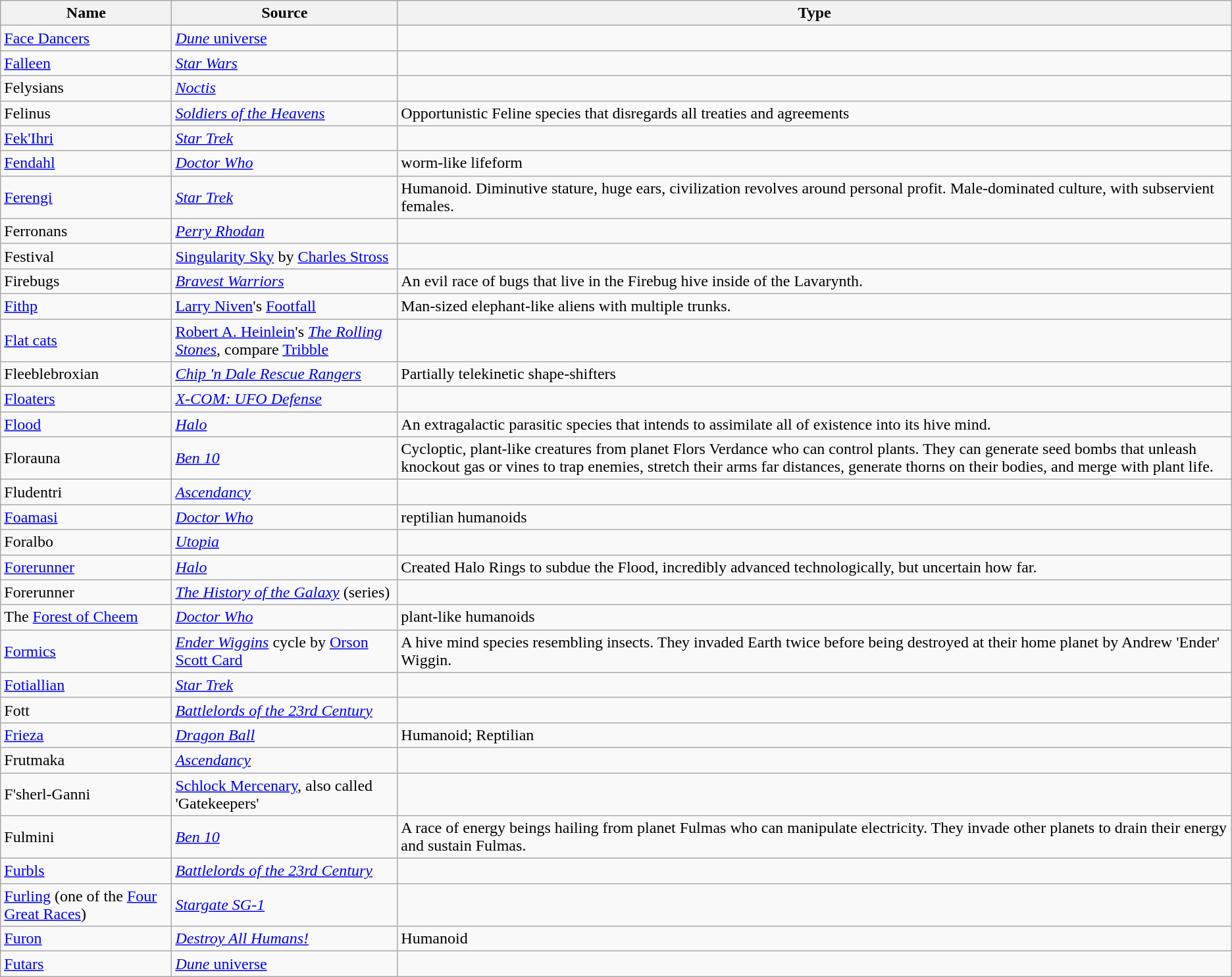<table class="wikitable sortable">
<tr>
<th>Name</th>
<th>Source</th>
<th>Type</th>
</tr>
<tr>
<td><a href='#'>Face Dancers</a></td>
<td><a href='#'><em>Dune</em> universe</a></td>
<td></td>
</tr>
<tr>
<td><a href='#'>Falleen</a></td>
<td><em><a href='#'>Star Wars</a></em></td>
<td></td>
</tr>
<tr>
<td>Felysians</td>
<td><em><a href='#'>Noctis</a></em></td>
<td></td>
</tr>
<tr>
<td>Felinus</td>
<td><em><a href='#'>Soldiers of the Heavens</a></em></td>
<td>Opportunistic Feline species that disregards all treaties and agreements</td>
</tr>
<tr>
<td><a href='#'>Fek'Ihri</a></td>
<td><em><a href='#'>Star Trek</a></em></td>
<td></td>
</tr>
<tr>
<td><a href='#'>Fendahl</a></td>
<td><em><a href='#'>Doctor Who</a></em></td>
<td>worm-like lifeform</td>
</tr>
<tr>
<td><a href='#'>Ferengi</a></td>
<td><em><a href='#'>Star Trek</a></em></td>
<td>Humanoid. Diminutive stature, huge ears, civilization revolves around personal profit. Male-dominated culture, with subservient females.</td>
</tr>
<tr>
<td>Ferronans</td>
<td><em><a href='#'>Perry Rhodan</a></em></td>
<td></td>
</tr>
<tr>
<td>Festival</td>
<td><a href='#'>Singularity Sky</a> by <a href='#'>Charles Stross</a></td>
<td></td>
</tr>
<tr>
<td>Firebugs</td>
<td><em><a href='#'>Bravest Warriors</a></em></td>
<td>An evil race of bugs that live in the Firebug hive inside of the Lavarynth.</td>
</tr>
<tr>
<td><a href='#'>Fithp</a></td>
<td><a href='#'>Larry Niven</a>'s <a href='#'>Footfall</a></td>
<td>Man-sized elephant-like aliens with multiple trunks.</td>
</tr>
<tr>
<td><a href='#'>Flat cats</a></td>
<td><a href='#'>Robert A. Heinlein</a>'s <em><a href='#'>The Rolling Stones</a></em>, compare <a href='#'>Tribble</a></td>
<td></td>
</tr>
<tr>
<td>Fleeblebroxian</td>
<td><em><a href='#'>Chip 'n Dale Rescue Rangers</a></em></td>
<td>Partially telekinetic shape-shifters</td>
</tr>
<tr>
<td><a href='#'>Floaters</a></td>
<td><em><a href='#'>X-COM: UFO Defense</a></em></td>
<td></td>
</tr>
<tr>
<td><a href='#'>Flood</a></td>
<td><em><a href='#'>Halo</a></em></td>
<td>An extragalactic parasitic species that intends to assimilate all of existence into its hive mind.</td>
</tr>
<tr>
<td>Florauna</td>
<td><em><a href='#'>Ben 10</a></em></td>
<td>Cycloptic, plant-like creatures from planet Flors Verdance who can control plants. They can generate seed bombs that unleash knockout gas or vines to trap enemies, stretch their arms far distances, generate thorns on their bodies, and merge with plant life.</td>
</tr>
<tr>
<td>Fludentri</td>
<td><em><a href='#'>Ascendancy</a></em></td>
<td></td>
</tr>
<tr>
<td><a href='#'>Foamasi</a></td>
<td><em><a href='#'>Doctor Who</a></em></td>
<td>reptilian humanoids</td>
</tr>
<tr>
<td>Foralbo</td>
<td><em><a href='#'>Utopia</a></em></td>
<td></td>
</tr>
<tr>
<td><a href='#'>Forerunner</a></td>
<td><em><a href='#'>Halo</a></em></td>
<td>Created Halo Rings to subdue the Flood, incredibly advanced technologically, but uncertain how far.</td>
</tr>
<tr>
<td>Forerunner</td>
<td><em><a href='#'>The History of the Galaxy</a></em> (series)</td>
<td></td>
</tr>
<tr>
<td>The <a href='#'>Forest of Cheem</a></td>
<td><em><a href='#'>Doctor Who</a></em></td>
<td>plant-like humanoids</td>
</tr>
<tr>
<td><a href='#'>Formics</a></td>
<td><em><a href='#'>Ender Wiggins</a></em> cycle by <a href='#'>Orson Scott Card</a></td>
<td>A hive mind species resembling insects. They invaded Earth twice before being destroyed at their home planet by Andrew 'Ender' Wiggin.</td>
</tr>
<tr>
<td><a href='#'>Fotiallian</a></td>
<td><em><a href='#'>Star Trek</a></em></td>
<td></td>
</tr>
<tr>
<td>Fott</td>
<td><em><a href='#'>Battlelords of the 23rd Century</a></em></td>
<td></td>
</tr>
<tr>
<td><a href='#'>Frieza</a></td>
<td><em><a href='#'>Dragon Ball</a></em></td>
<td>Humanoid; Reptilian</td>
</tr>
<tr>
<td>Frutmaka</td>
<td><em><a href='#'>Ascendancy</a></em></td>
<td></td>
</tr>
<tr>
<td>F'sherl-Ganni</td>
<td><a href='#'>Schlock Mercenary</a>, also called 'Gatekeepers'</td>
<td></td>
</tr>
<tr>
<td>Fulmini</td>
<td><em><a href='#'>Ben 10</a></em></td>
<td>A race of energy beings hailing from planet Fulmas who can manipulate electricity. They invade other planets to drain their energy and sustain Fulmas.</td>
</tr>
<tr>
<td><a href='#'>Furbls</a></td>
<td><em><a href='#'>Battlelords of the 23rd Century</a></em></td>
<td></td>
</tr>
<tr>
<td><a href='#'>Furling</a> (one of the <a href='#'>Four Great Races</a>)</td>
<td><em><a href='#'>Stargate SG-1</a></em></td>
<td></td>
</tr>
<tr>
<td><a href='#'>Furon</a></td>
<td><em><a href='#'>Destroy All Humans!</a></em></td>
<td>Humanoid</td>
</tr>
<tr>
<td><a href='#'>Futars</a></td>
<td><a href='#'><em>Dune</em> universe</a></td>
<td></td>
</tr>
</table>
